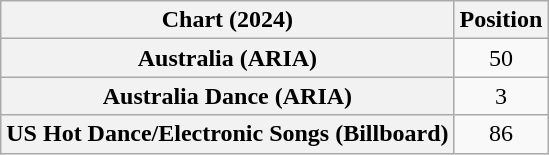<table class="wikitable sortable plainrowheaders" style="text-align:center">
<tr>
<th scope="col">Chart (2024)</th>
<th scope="col">Position</th>
</tr>
<tr>
<th scope="row">Australia (ARIA)</th>
<td>50</td>
</tr>
<tr>
<th scope="row">Australia Dance (ARIA)</th>
<td>3</td>
</tr>
<tr>
<th scope="row">US Hot Dance/Electronic Songs (Billboard)</th>
<td>86</td>
</tr>
</table>
